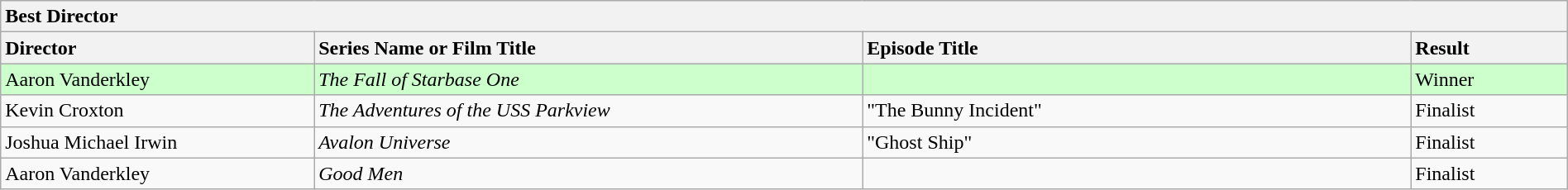<table class="wikitable" width=100%>
<tr>
<th colspan="5" ! style="text-align:left;">Best Director</th>
</tr>
<tr>
<th style="text-align:left; width: 20%;"><strong>Director</strong></th>
<th style="text-align:left; width: 35%;"><strong>Series Name or Film Title</strong></th>
<th style="text-align:left; width: 35%;"><strong>Episode Title</strong></th>
<th style="text-align:left; width: 10%;"><strong>Result</strong></th>
</tr>
<tr style="background-color:#ccffcc;">
<td>Aaron Vanderkley</td>
<td><em>The Fall of Starbase One</em></td>
<td></td>
<td>Winner</td>
</tr>
<tr>
<td>Kevin Croxton</td>
<td><em>The Adventures of the USS Parkview</em></td>
<td>"The Bunny Incident"</td>
<td>Finalist</td>
</tr>
<tr>
<td>Joshua Michael Irwin</td>
<td><em>Avalon Universe</em></td>
<td>"Ghost Ship"</td>
<td>Finalist</td>
</tr>
<tr>
<td>Aaron Vanderkley</td>
<td><em>Good Men</em></td>
<td></td>
<td>Finalist</td>
</tr>
</table>
